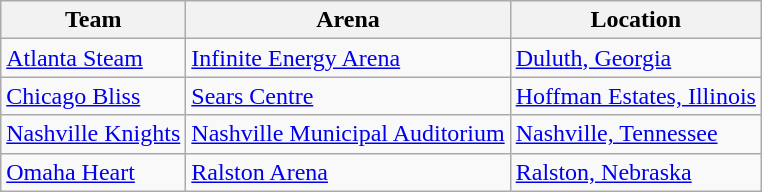<table class="wikitable">
<tr>
<th>Team</th>
<th>Arena</th>
<th>Location</th>
</tr>
<tr>
<td><a href='#'>Atlanta Steam</a></td>
<td><a href='#'>Infinite Energy Arena</a></td>
<td><a href='#'>Duluth, Georgia</a></td>
</tr>
<tr>
<td><a href='#'>Chicago Bliss</a></td>
<td><a href='#'>Sears Centre</a></td>
<td><a href='#'>Hoffman Estates, Illinois</a></td>
</tr>
<tr>
<td><a href='#'>Nashville Knights</a></td>
<td><a href='#'>Nashville Municipal Auditorium</a></td>
<td><a href='#'>Nashville, Tennessee</a></td>
</tr>
<tr>
<td><a href='#'>Omaha Heart</a></td>
<td><a href='#'>Ralston Arena</a></td>
<td><a href='#'>Ralston, Nebraska</a></td>
</tr>
</table>
